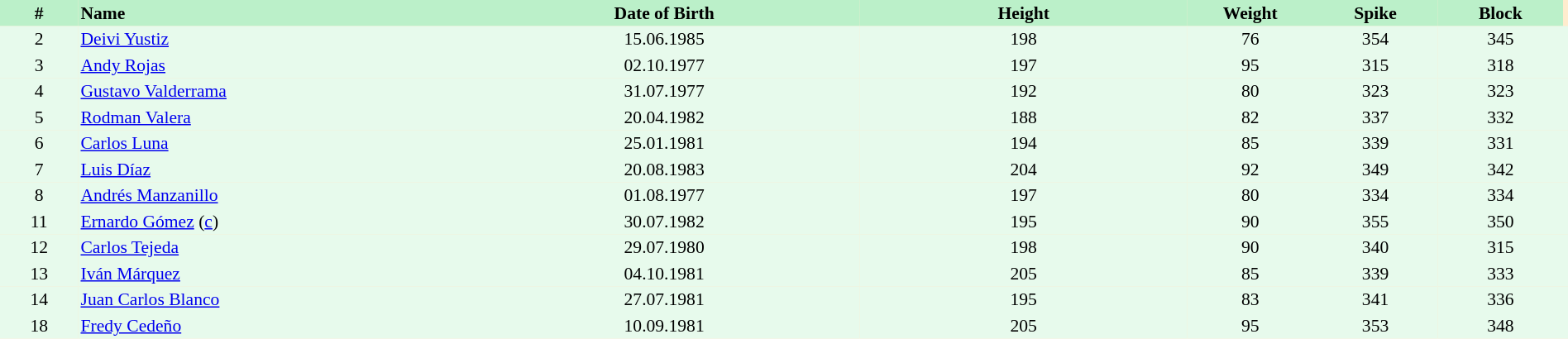<table border=0 cellpadding=2 cellspacing=0  |- bgcolor=#FFECCE style="text-align:center; font-size:90%;" width=100%>
<tr bgcolor=#BBF0C9>
<th width=5%>#</th>
<th width=25% align=left>Name</th>
<th width=25%>Date of Birth</th>
<th width=21%>Height</th>
<th width=8%>Weight</th>
<th width=8%>Spike</th>
<th width=8%>Block</th>
</tr>
<tr bgcolor=#E7FAEC>
<td>2</td>
<td align=left><a href='#'>Deivi Yustiz</a></td>
<td>15.06.1985</td>
<td>198</td>
<td>76</td>
<td>354</td>
<td>345</td>
<td></td>
</tr>
<tr bgcolor=#E7FAEC>
<td>3</td>
<td align=left><a href='#'>Andy Rojas</a></td>
<td>02.10.1977</td>
<td>197</td>
<td>95</td>
<td>315</td>
<td>318</td>
<td></td>
</tr>
<tr bgcolor=#E7FAEC>
<td>4</td>
<td align=left><a href='#'>Gustavo Valderrama</a></td>
<td>31.07.1977</td>
<td>192</td>
<td>80</td>
<td>323</td>
<td>323</td>
<td></td>
</tr>
<tr bgcolor=#E7FAEC>
<td>5</td>
<td align=left><a href='#'>Rodman Valera</a></td>
<td>20.04.1982</td>
<td>188</td>
<td>82</td>
<td>337</td>
<td>332</td>
<td></td>
</tr>
<tr bgcolor=#E7FAEC>
<td>6</td>
<td align=left><a href='#'>Carlos Luna</a></td>
<td>25.01.1981</td>
<td>194</td>
<td>85</td>
<td>339</td>
<td>331</td>
<td></td>
</tr>
<tr bgcolor=#E7FAEC>
<td>7</td>
<td align=left><a href='#'>Luis Díaz</a></td>
<td>20.08.1983</td>
<td>204</td>
<td>92</td>
<td>349</td>
<td>342</td>
<td></td>
</tr>
<tr bgcolor=#E7FAEC>
<td>8</td>
<td align=left><a href='#'>Andrés Manzanillo</a></td>
<td>01.08.1977</td>
<td>197</td>
<td>80</td>
<td>334</td>
<td>334</td>
<td></td>
</tr>
<tr bgcolor=#E7FAEC>
<td>11</td>
<td align=left><a href='#'>Ernardo Gómez</a> (<a href='#'>c</a>)</td>
<td>30.07.1982</td>
<td>195</td>
<td>90</td>
<td>355</td>
<td>350</td>
<td></td>
</tr>
<tr bgcolor=#E7FAEC>
<td>12</td>
<td align=left><a href='#'>Carlos Tejeda</a></td>
<td>29.07.1980</td>
<td>198</td>
<td>90</td>
<td>340</td>
<td>315</td>
<td></td>
</tr>
<tr bgcolor=#E7FAEC>
<td>13</td>
<td align=left><a href='#'>Iván Márquez</a></td>
<td>04.10.1981</td>
<td>205</td>
<td>85</td>
<td>339</td>
<td>333</td>
<td></td>
</tr>
<tr bgcolor=#E7FAEC>
<td>14</td>
<td align=left><a href='#'>Juan Carlos Blanco</a></td>
<td>27.07.1981</td>
<td>195</td>
<td>83</td>
<td>341</td>
<td>336</td>
<td></td>
</tr>
<tr bgcolor=#E7FAEC>
<td>18</td>
<td align=left><a href='#'>Fredy Cedeño</a></td>
<td>10.09.1981</td>
<td>205</td>
<td>95</td>
<td>353</td>
<td>348</td>
<td></td>
</tr>
</table>
